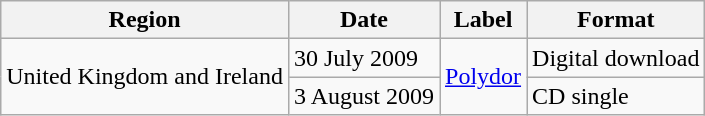<table class=wikitable>
<tr>
<th>Region</th>
<th>Date</th>
<th>Label</th>
<th>Format</th>
</tr>
<tr>
<td rowspan="2">United Kingdom and Ireland</td>
<td>30 July 2009</td>
<td rowspan="2"><a href='#'>Polydor</a></td>
<td>Digital download</td>
</tr>
<tr>
<td>3 August 2009</td>
<td>CD single</td>
</tr>
</table>
